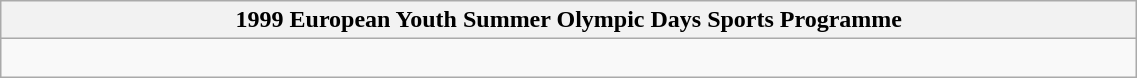<table class="wikitable" style="width: 60%;">
<tr>
<th>1999 European Youth Summer Olympic Days Sports Programme</th>
</tr>
<tr>
<td><br></td>
</tr>
</table>
